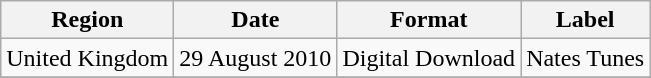<table class=wikitable>
<tr>
<th>Region</th>
<th>Date</th>
<th>Format</th>
<th>Label</th>
</tr>
<tr>
<td>United Kingdom</td>
<td>29 August 2010</td>
<td>Digital Download</td>
<td>Nates Tunes</td>
</tr>
<tr>
</tr>
</table>
